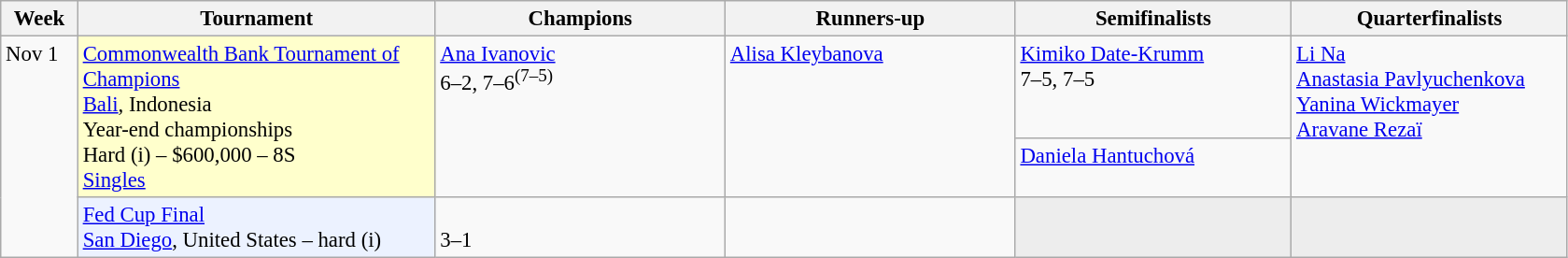<table class=wikitable style=font-size:95%>
<tr>
<th style="width:48px;">Week</th>
<th style="width:248px;">Tournament</th>
<th style="width:200px;">Champions</th>
<th style="width:200px;">Runners-up</th>
<th style="width:190px;">Semifinalists</th>
<th style="width:190px;">Quarterfinalists</th>
</tr>
<tr valign=top>
<td rowspan=3>Nov 1</td>
<td rowspan=2 style="background:#ffc;"><a href='#'>Commonwealth Bank Tournament of Champions</a><br> <a href='#'>Bali</a>, Indonesia<br>Year-end championships<br>Hard (i) – $600,000 – 8S<br><a href='#'>Singles</a></td>
<td rowspan=2> <a href='#'>Ana Ivanovic</a><br>6–2, 7–6<sup>(7–5)</sup></td>
<td rowspan=2> <a href='#'>Alisa Kleybanova</a></td>
<td> <a href='#'>Kimiko Date-Krumm</a><br>7–5, 7–5</td>
<td rowspan=2> <a href='#'>Li Na</a><br> <a href='#'>Anastasia Pavlyuchenkova</a><br> <a href='#'>Yanina Wickmayer</a><br> <a href='#'>Aravane Rezaï</a></td>
</tr>
<tr valign=top>
<td> <a href='#'>Daniela Hantuchová</a></td>
</tr>
<tr valign=top>
<td style="background:#ECF2FF;"><a href='#'>Fed Cup Final</a><br><a href='#'>San Diego</a>, United States – hard (i)</td>
<td> <br> 3–1</td>
<td></td>
<td style="background:#ededed;"></td>
<td style="background:#ededed;"></td>
</tr>
</table>
